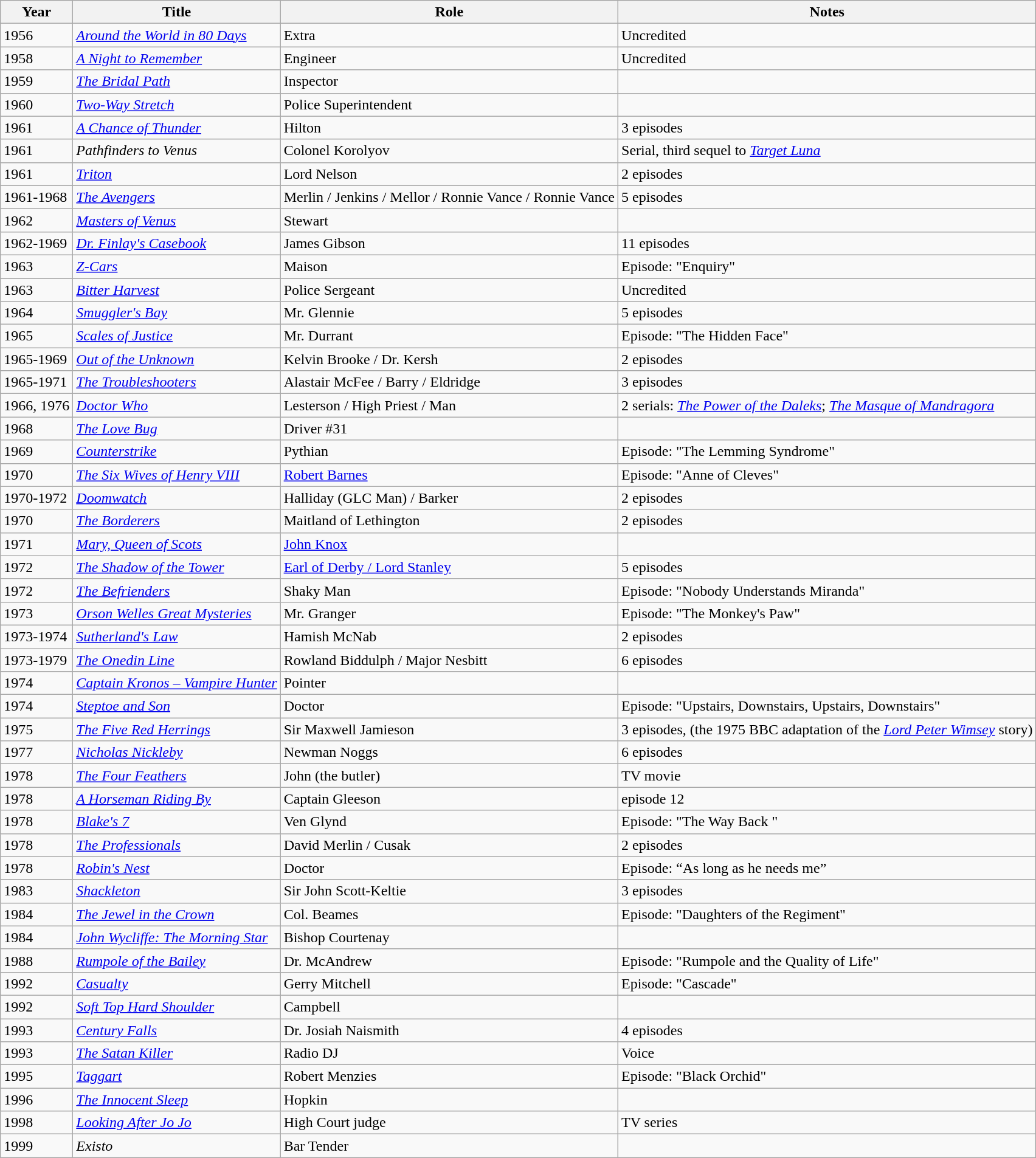<table class="wikitable">
<tr>
<th>Year</th>
<th>Title</th>
<th>Role</th>
<th>Notes</th>
</tr>
<tr>
<td>1956</td>
<td><em><a href='#'>Around the World in 80 Days</a></em></td>
<td>Extra</td>
<td>Uncredited</td>
</tr>
<tr>
<td>1958</td>
<td><em><a href='#'>A Night to Remember</a></em></td>
<td>Engineer</td>
<td>Uncredited</td>
</tr>
<tr>
<td>1959</td>
<td><em><a href='#'>The Bridal Path</a></em></td>
<td>Inspector</td>
<td></td>
</tr>
<tr>
<td>1960</td>
<td><em><a href='#'>Two-Way Stretch</a></em></td>
<td>Police Superintendent</td>
<td></td>
</tr>
<tr>
<td>1961</td>
<td><em><a href='#'>A Chance of Thunder</a></em></td>
<td>Hilton</td>
<td>3 episodes</td>
</tr>
<tr>
<td>1961</td>
<td><em>Pathfinders to Venus</em></td>
<td>Colonel Korolyov</td>
<td>Serial, third sequel to <em><a href='#'>Target Luna</a></em></td>
</tr>
<tr>
<td>1961</td>
<td><em><a href='#'>Triton</a></em></td>
<td>Lord Nelson</td>
<td>2 episodes</td>
</tr>
<tr>
<td>1961-1968</td>
<td><em><a href='#'>The Avengers</a></em></td>
<td>Merlin / Jenkins / Mellor / Ronnie Vance / Ronnie Vance</td>
<td>5 episodes</td>
</tr>
<tr>
<td>1962</td>
<td><em><a href='#'>Masters of Venus</a></em></td>
<td>Stewart</td>
<td></td>
</tr>
<tr>
<td>1962-1969</td>
<td><em><a href='#'>Dr. Finlay's Casebook</a></em></td>
<td>James Gibson</td>
<td>11 episodes</td>
</tr>
<tr>
<td>1963</td>
<td><em><a href='#'>Z-Cars</a></em></td>
<td>Maison</td>
<td>Episode: "Enquiry"</td>
</tr>
<tr>
<td>1963</td>
<td><em><a href='#'>Bitter Harvest</a></em></td>
<td>Police Sergeant</td>
<td>Uncredited</td>
</tr>
<tr>
<td>1964</td>
<td><em><a href='#'>Smuggler's Bay</a></em></td>
<td>Mr. Glennie</td>
<td>5 episodes</td>
</tr>
<tr>
<td>1965</td>
<td><em><a href='#'>Scales of Justice</a></em></td>
<td>Mr. Durrant</td>
<td>Episode: "The Hidden Face"</td>
</tr>
<tr>
<td>1965-1969</td>
<td><em><a href='#'>Out of the Unknown</a></em></td>
<td>Kelvin Brooke / Dr. Kersh</td>
<td>2 episodes</td>
</tr>
<tr>
<td>1965-1971</td>
<td><em><a href='#'>The Troubleshooters</a></em></td>
<td>Alastair McFee / Barry / Eldridge</td>
<td>3 episodes</td>
</tr>
<tr>
<td>1966, 1976</td>
<td><em><a href='#'>Doctor Who</a></em></td>
<td>Lesterson / High Priest / Man</td>
<td>2 serials: <em><a href='#'>The Power of the Daleks</a></em>; <em><a href='#'>The Masque of Mandragora</a></em></td>
</tr>
<tr>
<td>1968</td>
<td><em><a href='#'>The Love Bug</a></em></td>
<td>Driver #31</td>
<td></td>
</tr>
<tr>
<td>1969</td>
<td><em><a href='#'>Counterstrike</a></em></td>
<td>Pythian</td>
<td>Episode: "The Lemming Syndrome"</td>
</tr>
<tr>
<td>1970</td>
<td><em><a href='#'>The Six Wives of Henry VIII</a></em></td>
<td><a href='#'>Robert Barnes</a></td>
<td>Episode: "Anne of Cleves"</td>
</tr>
<tr>
<td>1970-1972</td>
<td><em><a href='#'>Doomwatch</a></em></td>
<td>Halliday (GLC Man) / Barker</td>
<td>2 episodes</td>
</tr>
<tr>
<td>1970</td>
<td><em><a href='#'>The Borderers</a></em></td>
<td>Maitland of Lethington</td>
<td>2 episodes</td>
</tr>
<tr>
<td>1971</td>
<td><em><a href='#'>Mary, Queen of Scots</a></em></td>
<td><a href='#'>John Knox</a></td>
<td></td>
</tr>
<tr>
<td>1972</td>
<td><em><a href='#'>The Shadow of the Tower</a></em></td>
<td><a href='#'>Earl of Derby / Lord Stanley</a></td>
<td>5 episodes</td>
</tr>
<tr>
<td>1972</td>
<td><em><a href='#'>The Befrienders</a></em></td>
<td>Shaky Man</td>
<td>Episode: "Nobody Understands Miranda"</td>
</tr>
<tr>
<td>1973</td>
<td><em><a href='#'>Orson Welles Great Mysteries</a></em></td>
<td>Mr. Granger</td>
<td>Episode: "The Monkey's Paw"</td>
</tr>
<tr>
<td>1973-1974</td>
<td><em><a href='#'>Sutherland's Law</a></em></td>
<td>Hamish McNab</td>
<td>2 episodes</td>
</tr>
<tr>
<td>1973-1979</td>
<td><em><a href='#'>The Onedin Line</a></em></td>
<td>Rowland Biddulph / Major Nesbitt</td>
<td>6 episodes</td>
</tr>
<tr>
<td>1974</td>
<td><em><a href='#'>Captain Kronos – Vampire Hunter</a></em></td>
<td>Pointer</td>
<td></td>
</tr>
<tr>
<td>1974</td>
<td><em><a href='#'>Steptoe and Son</a></em></td>
<td>Doctor</td>
<td>Episode: "Upstairs, Downstairs, Upstairs, Downstairs"</td>
</tr>
<tr>
<td>1975</td>
<td><em><a href='#'>The Five Red Herrings</a></em></td>
<td>Sir Maxwell Jamieson</td>
<td>3 episodes, (the 1975 BBC adaptation of the <em><a href='#'>Lord Peter Wimsey</a></em> story)</td>
</tr>
<tr>
<td>1977</td>
<td><em><a href='#'>Nicholas Nickleby</a></em></td>
<td>Newman Noggs</td>
<td>6 episodes</td>
</tr>
<tr>
<td>1978</td>
<td><em><a href='#'>The Four Feathers</a></em></td>
<td>John (the butler)</td>
<td>TV movie</td>
</tr>
<tr>
<td>1978</td>
<td><em><a href='#'> A Horseman Riding By</a></em></td>
<td>Captain Gleeson</td>
<td>episode 12</td>
</tr>
<tr>
<td>1978</td>
<td><em><a href='#'>Blake's 7</a></em></td>
<td>Ven Glynd</td>
<td>Episode: "The Way Back "</td>
</tr>
<tr>
<td>1978</td>
<td><em><a href='#'>The Professionals</a></em></td>
<td>David Merlin / Cusak</td>
<td>2 episodes</td>
</tr>
<tr>
<td>1978</td>
<td><em><a href='#'>Robin's Nest</a></em></td>
<td>Doctor</td>
<td>Episode: “As long as he needs me”</td>
</tr>
<tr>
<td>1983</td>
<td><em><a href='#'>Shackleton</a></em></td>
<td>Sir John Scott-Keltie</td>
<td>3 episodes</td>
</tr>
<tr>
<td>1984</td>
<td><em><a href='#'>The Jewel in the Crown</a></em></td>
<td>Col. Beames</td>
<td>Episode: "Daughters of the Regiment"</td>
</tr>
<tr>
<td>1984</td>
<td><em><a href='#'>John Wycliffe: The Morning Star</a></em></td>
<td>Bishop Courtenay</td>
<td></td>
</tr>
<tr>
<td>1988</td>
<td><em><a href='#'>Rumpole of the Bailey</a></em></td>
<td>Dr. McAndrew</td>
<td>Episode: "Rumpole and the Quality of Life"</td>
</tr>
<tr>
<td>1992</td>
<td><em><a href='#'>Casualty</a></em></td>
<td>Gerry Mitchell</td>
<td>Episode: "Cascade"</td>
</tr>
<tr>
<td>1992</td>
<td><em><a href='#'>Soft Top Hard Shoulder</a></em></td>
<td>Campbell</td>
<td></td>
</tr>
<tr>
<td>1993</td>
<td><em><a href='#'>Century Falls</a></em></td>
<td>Dr. Josiah Naismith</td>
<td>4 episodes</td>
</tr>
<tr>
<td>1993</td>
<td><em><a href='#'>The Satan Killer</a></em></td>
<td>Radio DJ</td>
<td>Voice</td>
</tr>
<tr>
<td>1995</td>
<td><em><a href='#'>Taggart</a></em></td>
<td>Robert Menzies</td>
<td>Episode: "Black Orchid"</td>
</tr>
<tr>
<td>1996</td>
<td><em><a href='#'>The Innocent Sleep</a></em></td>
<td>Hopkin</td>
<td></td>
</tr>
<tr>
<td>1998</td>
<td><em><a href='#'>Looking After Jo Jo</a></em></td>
<td>High Court judge</td>
<td>TV series</td>
</tr>
<tr>
<td>1999</td>
<td><em>Existo</em></td>
<td>Bar Tender</td>
<td></td>
</tr>
</table>
